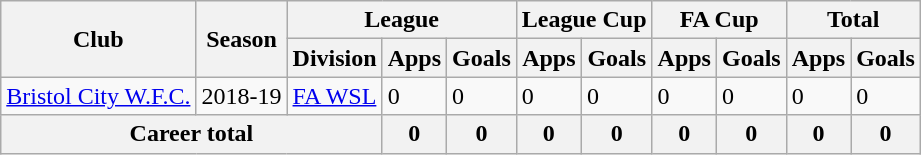<table class="wikitable">
<tr>
<th rowspan="2">Club</th>
<th rowspan="2">Season</th>
<th colspan="3">League</th>
<th colspan="2">League Cup</th>
<th colspan="2">FA Cup</th>
<th colspan="2">Total</th>
</tr>
<tr>
<th>Division</th>
<th>Apps</th>
<th>Goals</th>
<th>Apps</th>
<th>Goals</th>
<th>Apps</th>
<th>Goals</th>
<th>Apps</th>
<th>Goals</th>
</tr>
<tr>
<td><a href='#'>Bristol City W.F.C.</a></td>
<td>2018-19</td>
<td><a href='#'>FA WSL</a></td>
<td>0</td>
<td>0</td>
<td>0</td>
<td>0</td>
<td>0</td>
<td>0</td>
<td>0</td>
<td>0</td>
</tr>
<tr>
<th colspan="3">Career total</th>
<th>0</th>
<th>0</th>
<th>0</th>
<th>0</th>
<th>0</th>
<th>0</th>
<th>0</th>
<th>0</th>
</tr>
</table>
